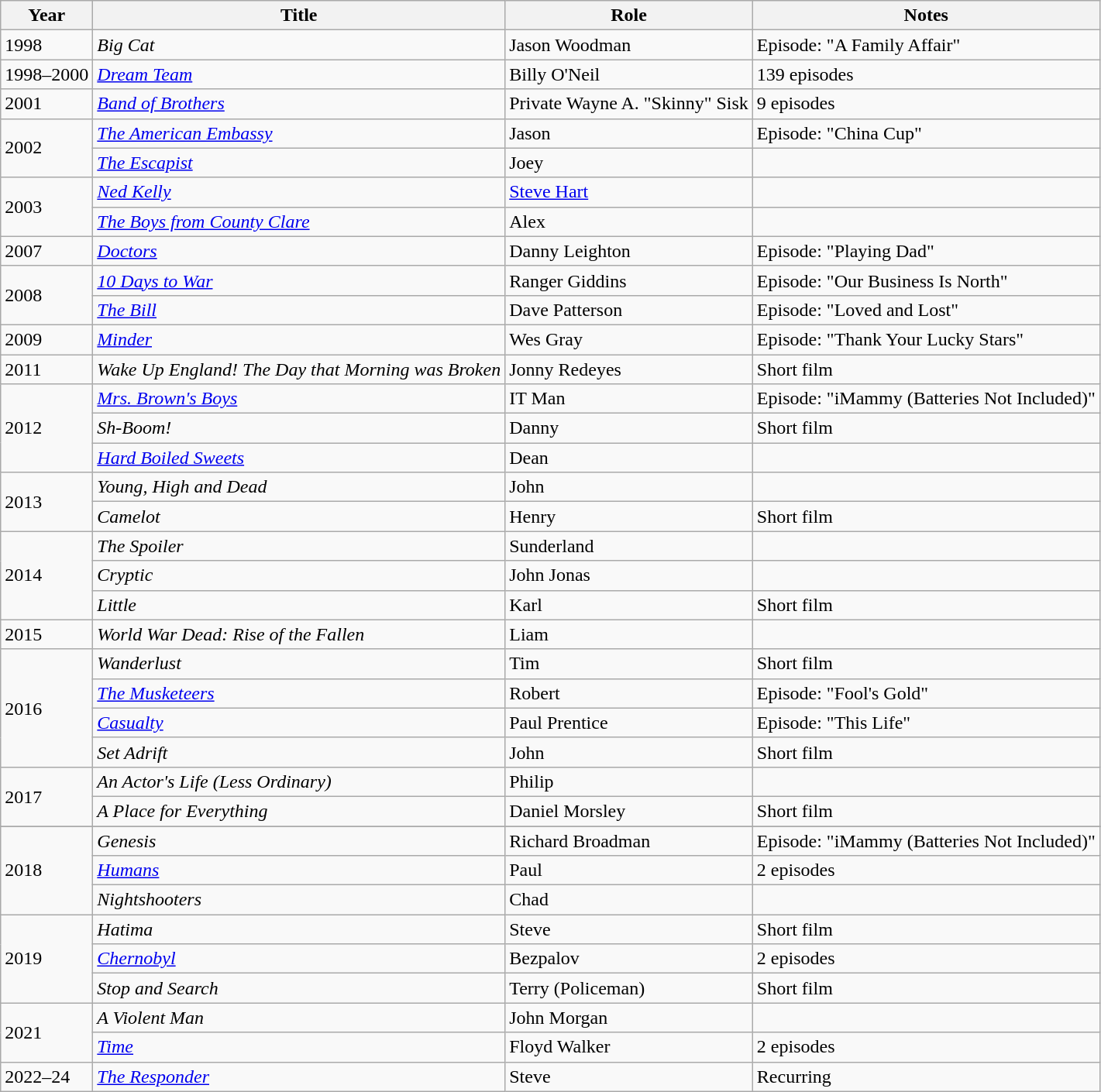<table class="wikitable sortable">
<tr>
<th>Year</th>
<th>Title</th>
<th>Role</th>
<th>Notes</th>
</tr>
<tr>
<td>1998</td>
<td><em>Big Cat</em></td>
<td>Jason Woodman</td>
<td>Episode: "A Family Affair"</td>
</tr>
<tr>
<td>1998–2000</td>
<td><em><a href='#'>Dream Team</a></em></td>
<td>Billy O'Neil</td>
<td>139 episodes</td>
</tr>
<tr>
<td>2001</td>
<td><em><a href='#'>Band of Brothers</a></em></td>
<td>Private Wayne A. "Skinny" Sisk</td>
<td>9 episodes</td>
</tr>
<tr>
<td rowspan=2>2002</td>
<td><em><a href='#'>The American Embassy</a></em></td>
<td>Jason</td>
<td>Episode: "China Cup"</td>
</tr>
<tr>
<td><em><a href='#'>The Escapist</a></em></td>
<td>Joey</td>
<td></td>
</tr>
<tr>
<td rowspan=2>2003</td>
<td><em><a href='#'>Ned Kelly</a></em></td>
<td><a href='#'>Steve Hart</a></td>
<td></td>
</tr>
<tr>
<td><em><a href='#'>The Boys from County Clare</a></em></td>
<td>Alex</td>
<td></td>
</tr>
<tr>
<td>2007</td>
<td><em><a href='#'>Doctors</a></em></td>
<td>Danny Leighton</td>
<td>Episode: "Playing Dad"</td>
</tr>
<tr>
<td rowspan=2>2008</td>
<td><em><a href='#'>10 Days to War</a></em></td>
<td>Ranger Giddins</td>
<td>Episode: "Our Business Is North"</td>
</tr>
<tr>
<td><em><a href='#'>The Bill</a></em></td>
<td>Dave Patterson</td>
<td>Episode: "Loved and Lost"</td>
</tr>
<tr>
<td>2009</td>
<td><em><a href='#'>Minder</a></em></td>
<td>Wes Gray</td>
<td>Episode: "Thank Your Lucky Stars"</td>
</tr>
<tr>
<td>2011</td>
<td><em>Wake Up England! The Day that Morning was Broken</em></td>
<td>Jonny Redeyes</td>
<td>Short film</td>
</tr>
<tr>
<td rowspan=3>2012</td>
<td><em><a href='#'>Mrs. Brown's Boys</a></em></td>
<td>IT Man</td>
<td>Episode: "iMammy (Batteries Not Included)"</td>
</tr>
<tr>
<td><em>Sh-Boom!</em></td>
<td>Danny</td>
<td>Short film</td>
</tr>
<tr>
<td><em><a href='#'>Hard Boiled Sweets</a></em></td>
<td>Dean</td>
<td></td>
</tr>
<tr>
<td rowspan=2>2013</td>
<td><em>Young, High and Dead</em></td>
<td>John</td>
<td></td>
</tr>
<tr>
<td><em>Camelot</em></td>
<td>Henry</td>
<td>Short film</td>
</tr>
<tr>
<td rowspan=3>2014</td>
<td><em>The Spoiler</em></td>
<td>Sunderland</td>
<td></td>
</tr>
<tr>
<td><em>Cryptic</em></td>
<td>John Jonas</td>
<td></td>
</tr>
<tr>
<td><em>Little</em></td>
<td>Karl</td>
<td>Short film</td>
</tr>
<tr>
<td>2015</td>
<td><em>World War Dead: Rise of the Fallen</em></td>
<td>Liam</td>
<td></td>
</tr>
<tr>
<td rowspan=4>2016</td>
<td><em>Wanderlust</em></td>
<td>Tim</td>
<td>Short film</td>
</tr>
<tr>
<td><em><a href='#'>The Musketeers</a></em></td>
<td>Robert</td>
<td>Episode: "Fool's Gold"</td>
</tr>
<tr>
<td><em><a href='#'>Casualty</a></em></td>
<td>Paul Prentice</td>
<td>Episode: "This Life"</td>
</tr>
<tr>
<td><em>Set Adrift</em></td>
<td>John</td>
<td>Short film</td>
</tr>
<tr>
<td rowspan=2>2017</td>
<td><em>An Actor's Life (Less Ordinary)</em></td>
<td>Philip</td>
<td></td>
</tr>
<tr>
<td><em>A Place for Everything</em></td>
<td>Daniel Morsley</td>
<td>Short film</td>
</tr>
<tr>
</tr>
<tr>
<td rowspan=3>2018</td>
<td><em>Genesis</em></td>
<td>Richard Broadman</td>
<td>Episode: "iMammy (Batteries Not Included)"</td>
</tr>
<tr>
<td><em><a href='#'>Humans</a></em></td>
<td>Paul</td>
<td>2 episodes</td>
</tr>
<tr>
<td><em>Nightshooters</em></td>
<td>Chad</td>
<td></td>
</tr>
<tr>
<td rowspan=3>2019</td>
<td><em>Hatima</em></td>
<td>Steve</td>
<td>Short film</td>
</tr>
<tr>
<td><em><a href='#'>Chernobyl</a></em></td>
<td>Bezpalov</td>
<td>2 episodes</td>
</tr>
<tr>
<td><em>Stop and Search</em></td>
<td>Terry (Policeman)</td>
<td>Short film</td>
</tr>
<tr>
<td rowspan=2>2021</td>
<td><em>A Violent Man</em></td>
<td>John Morgan</td>
<td></td>
</tr>
<tr>
<td><em><a href='#'>Time</a></em></td>
<td>Floyd Walker</td>
<td>2 episodes</td>
</tr>
<tr>
<td>2022–24</td>
<td><em><a href='#'>The Responder</a></em></td>
<td>Steve</td>
<td>Recurring</td>
</tr>
</table>
